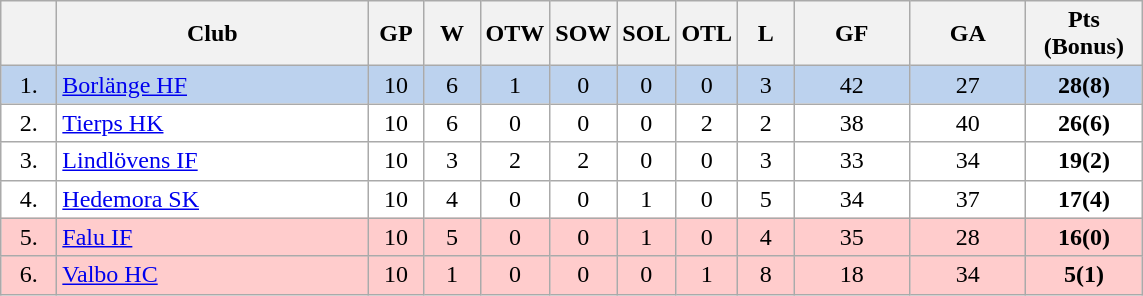<table class="wikitable">
<tr>
<th width="30"></th>
<th width="200">Club</th>
<th width="30">GP</th>
<th width="30">W</th>
<th width="30">OTW</th>
<th width="30">SOW</th>
<th width="30">SOL</th>
<th width="30">OTL</th>
<th width="30">L</th>
<th width="70">GF</th>
<th width="70">GA</th>
<th width="70">Pts (Bonus)</th>
</tr>
<tr bgcolor="#BCD2EE" align="center">
<td>1.</td>
<td align="left"><a href='#'>Borlänge HF</a></td>
<td>10</td>
<td>6</td>
<td>1</td>
<td>0</td>
<td>0</td>
<td>0</td>
<td>3</td>
<td>42</td>
<td>27</td>
<td><strong>28(8)</strong></td>
</tr>
<tr bgcolor="#FFFFFF" align="center">
<td>2.</td>
<td align="left"><a href='#'>Tierps HK</a></td>
<td>10</td>
<td>6</td>
<td>0</td>
<td>0</td>
<td>0</td>
<td>2</td>
<td>2</td>
<td>38</td>
<td>40</td>
<td><strong>26(6)</strong></td>
</tr>
<tr bgcolor="#FFFFFF" align="center">
<td>3.</td>
<td align="left"><a href='#'>Lindlövens IF</a></td>
<td>10</td>
<td>3</td>
<td>2</td>
<td>2</td>
<td>0</td>
<td>0</td>
<td>3</td>
<td>33</td>
<td>34</td>
<td><strong>19(2)</strong></td>
</tr>
<tr bgcolor="#FFFFFF" align="center">
<td>4.</td>
<td align="left"><a href='#'>Hedemora SK</a></td>
<td>10</td>
<td>4</td>
<td>0</td>
<td>0</td>
<td>1</td>
<td>0</td>
<td>5</td>
<td>34</td>
<td>37</td>
<td><strong>17(4)</strong></td>
</tr>
<tr bgcolor="#FFCCCC" align="center">
<td>5.</td>
<td align="left"><a href='#'>Falu IF</a></td>
<td>10</td>
<td>5</td>
<td>0</td>
<td>0</td>
<td>1</td>
<td>0</td>
<td>4</td>
<td>35</td>
<td>28</td>
<td><strong>16(0)</strong></td>
</tr>
<tr bgcolor="#FFCCCC" align="center">
<td>6.</td>
<td align="left"><a href='#'>Valbo HC</a></td>
<td>10</td>
<td>1</td>
<td>0</td>
<td>0</td>
<td>0</td>
<td>1</td>
<td>8</td>
<td>18</td>
<td>34</td>
<td><strong>5(1)</strong></td>
</tr>
</table>
